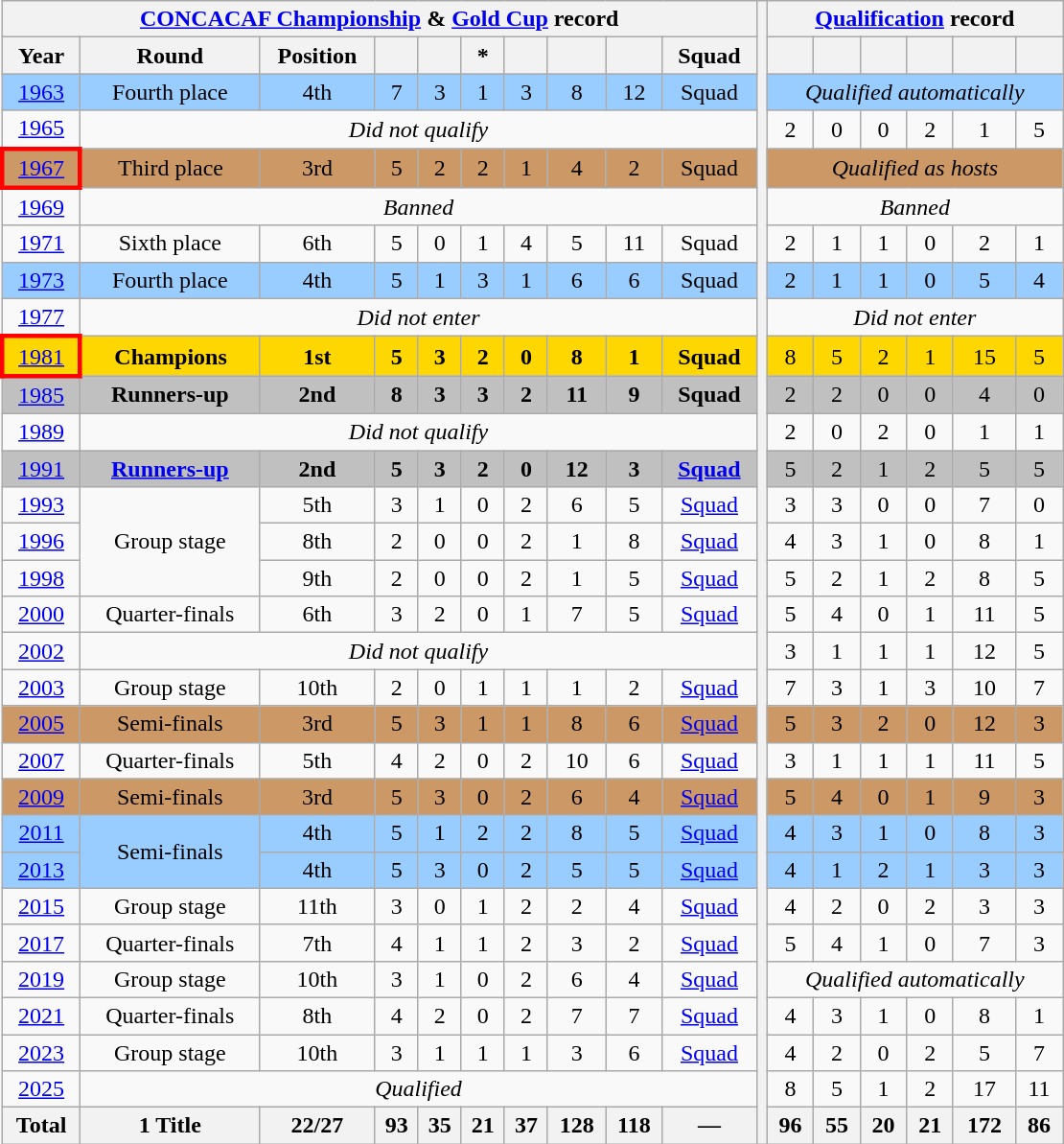<table class="wikitable" style="text-align: center;">
<tr>
<th colspan=10><a href='#'>CONCACAF Championship</a> & <a href='#'>Gold Cup</a> record</th>
<th width=1% rowspan=31></th>
<th colspan=6><a href='#'>Qualification</a> record</th>
</tr>
<tr>
<th>Year</th>
<th>Round</th>
<th>Position</th>
<th></th>
<th></th>
<th>*</th>
<th></th>
<th></th>
<th></th>
<th>Squad</th>
<th></th>
<th></th>
<th></th>
<th></th>
<th></th>
<th></th>
</tr>
<tr style="background:#9acdff;">
<td> <a href='#'>1963</a></td>
<td>Fourth place</td>
<td>4th</td>
<td>7</td>
<td>3</td>
<td>1</td>
<td>3</td>
<td>8</td>
<td>12</td>
<td>Squad</td>
<td colspan=6><em>Qualified automatically</em></td>
</tr>
<tr>
<td> <a href='#'>1965</a></td>
<td colspan=9><em>Did not qualify</em></td>
<td>2</td>
<td>0</td>
<td>0</td>
<td>2</td>
<td>1</td>
<td>5</td>
</tr>
<tr style="background:#c96;">
<td style="border: 3px solid red"> <a href='#'>1967</a></td>
<td>Third place</td>
<td>3rd</td>
<td>5</td>
<td>2</td>
<td>2</td>
<td>1</td>
<td>4</td>
<td>2</td>
<td>Squad</td>
<td colspan=6><em>Qualified as hosts</em></td>
</tr>
<tr>
<td> <a href='#'>1969</a></td>
<td colspan=9><em>Banned</em></td>
<td colspan=6><em>Banned</em></td>
</tr>
<tr>
<td> <a href='#'>1971</a></td>
<td>Sixth place</td>
<td>6th</td>
<td>5</td>
<td>0</td>
<td>1</td>
<td>4</td>
<td>5</td>
<td>11</td>
<td>Squad</td>
<td>2</td>
<td>1</td>
<td>1</td>
<td>0</td>
<td>2</td>
<td>1</td>
</tr>
<tr style="background:#9acdff;">
<td> <a href='#'>1973</a></td>
<td>Fourth place</td>
<td>4th</td>
<td>5</td>
<td>1</td>
<td>3</td>
<td>1</td>
<td>6</td>
<td>6</td>
<td>Squad</td>
<td>2</td>
<td>1</td>
<td>1</td>
<td>0</td>
<td>5</td>
<td>4</td>
</tr>
<tr>
<td> <a href='#'>1977</a></td>
<td colspan=9><em>Did not enter</em></td>
<td colspan=6><em>Did not enter</em></td>
</tr>
<tr style="background:gold;">
<td style="border: 3px solid red"> <a href='#'>1981</a></td>
<td><strong>Champions</strong></td>
<td><strong>1st</strong></td>
<td><strong>5</strong></td>
<td><strong>3</strong></td>
<td><strong>2</strong></td>
<td><strong>0</strong></td>
<td><strong>8</strong></td>
<td><strong>1</strong></td>
<td><strong>Squad</strong></td>
<td>8</td>
<td>5</td>
<td>2</td>
<td>1</td>
<td>15</td>
<td>5</td>
</tr>
<tr style="background:silver;">
<td><a href='#'>1985</a></td>
<td><strong>Runners-up</strong></td>
<td><strong>2nd</strong></td>
<td><strong>8</strong></td>
<td><strong>3</strong></td>
<td><strong>3</strong></td>
<td><strong>2</strong></td>
<td><strong>11</strong></td>
<td><strong>9</strong></td>
<td><strong>Squad</strong></td>
<td>2</td>
<td>2</td>
<td>0</td>
<td>0</td>
<td>4</td>
<td>0</td>
</tr>
<tr>
<td><a href='#'>1989</a></td>
<td colspan=9><em>Did not qualify</em></td>
<td>2</td>
<td>0</td>
<td>2</td>
<td>0</td>
<td>1</td>
<td>1</td>
</tr>
<tr style="background:silver;">
<td> <a href='#'>1991</a></td>
<td><strong><a href='#'>Runners-up</a></strong></td>
<td><strong>2nd</strong></td>
<td><strong>5</strong></td>
<td><strong>3</strong></td>
<td><strong>2</strong></td>
<td><strong>0</strong></td>
<td><strong>12</strong></td>
<td><strong>3</strong></td>
<td><strong><a href='#'>Squad</a></strong></td>
<td>5</td>
<td>2</td>
<td>1</td>
<td>2</td>
<td>5</td>
<td>5</td>
</tr>
<tr>
<td> <a href='#'>1993</a></td>
<td rowspan=3>Group stage</td>
<td>5th</td>
<td>3</td>
<td>1</td>
<td>0</td>
<td>2</td>
<td>6</td>
<td>5</td>
<td><a href='#'>Squad</a></td>
<td>3</td>
<td>3</td>
<td>0</td>
<td>0</td>
<td>7</td>
<td>0</td>
</tr>
<tr>
<td> <a href='#'>1996</a></td>
<td>8th</td>
<td>2</td>
<td>0</td>
<td>0</td>
<td>2</td>
<td>1</td>
<td>8</td>
<td><a href='#'>Squad</a></td>
<td>4</td>
<td>3</td>
<td>1</td>
<td>0</td>
<td>8</td>
<td>1</td>
</tr>
<tr>
<td> <a href='#'>1998</a></td>
<td>9th</td>
<td>2</td>
<td>0</td>
<td>0</td>
<td>2</td>
<td>1</td>
<td>5</td>
<td><a href='#'>Squad</a></td>
<td>5</td>
<td>2</td>
<td>1</td>
<td>2</td>
<td>8</td>
<td>5</td>
</tr>
<tr>
<td> <a href='#'>2000</a></td>
<td>Quarter-finals</td>
<td>6th</td>
<td>3</td>
<td>2</td>
<td>0</td>
<td>1</td>
<td>7</td>
<td>5</td>
<td><a href='#'>Squad</a></td>
<td>5</td>
<td>4</td>
<td>0</td>
<td>1</td>
<td>11</td>
<td>5</td>
</tr>
<tr>
<td> <a href='#'>2002</a></td>
<td colspan=9><em>Did not qualify</em></td>
<td>3</td>
<td>1</td>
<td>1</td>
<td>1</td>
<td>12</td>
<td>5</td>
</tr>
<tr>
<td>  <a href='#'>2003</a></td>
<td>Group stage</td>
<td>10th</td>
<td>2</td>
<td>0</td>
<td>1</td>
<td>1</td>
<td>1</td>
<td>2</td>
<td><a href='#'>Squad</a></td>
<td>7</td>
<td>3</td>
<td>1</td>
<td>3</td>
<td>10</td>
<td>7</td>
</tr>
<tr style="background:#c96;">
<td> <a href='#'>2005</a></td>
<td>Semi-finals</td>
<td>3rd</td>
<td>5</td>
<td>3</td>
<td>1</td>
<td>1</td>
<td>8</td>
<td>6</td>
<td><a href='#'>Squad</a></td>
<td>5</td>
<td>3</td>
<td>2</td>
<td>0</td>
<td>12</td>
<td>3</td>
</tr>
<tr>
<td> <a href='#'>2007</a></td>
<td>Quarter-finals</td>
<td>5th</td>
<td>4</td>
<td>2</td>
<td>0</td>
<td>2</td>
<td>10</td>
<td>6</td>
<td><a href='#'>Squad</a></td>
<td>3</td>
<td>1</td>
<td>1</td>
<td>1</td>
<td>11</td>
<td>5</td>
</tr>
<tr style="background:#c96;">
<td> <a href='#'>2009</a></td>
<td>Semi-finals</td>
<td>3rd</td>
<td>5</td>
<td>3</td>
<td>0</td>
<td>2</td>
<td>6</td>
<td>4</td>
<td><a href='#'>Squad</a></td>
<td>5</td>
<td>4</td>
<td>0</td>
<td>1</td>
<td>9</td>
<td>3</td>
</tr>
<tr style="background:#9acdff;">
<td> <a href='#'>2011</a></td>
<td rowspan=2>Semi-finals</td>
<td>4th</td>
<td>5</td>
<td>1</td>
<td>2</td>
<td>2</td>
<td>8</td>
<td>5</td>
<td><a href='#'>Squad</a></td>
<td>4</td>
<td>3</td>
<td>1</td>
<td>0</td>
<td>8</td>
<td>3</td>
</tr>
<tr style="background:#9acdff;">
<td> <a href='#'>2013</a></td>
<td>4th</td>
<td>5</td>
<td>3</td>
<td>0</td>
<td>2</td>
<td>5</td>
<td>5</td>
<td><a href='#'>Squad</a></td>
<td>4</td>
<td>1</td>
<td>2</td>
<td>1</td>
<td>3</td>
<td>3</td>
</tr>
<tr>
<td>  <a href='#'>2015</a></td>
<td>Group stage</td>
<td>11th</td>
<td>3</td>
<td>0</td>
<td>1</td>
<td>2</td>
<td>2</td>
<td>4</td>
<td><a href='#'>Squad</a></td>
<td>4</td>
<td>2</td>
<td>0</td>
<td>2</td>
<td>3</td>
<td>3</td>
</tr>
<tr>
<td> <a href='#'>2017</a></td>
<td>Quarter-finals</td>
<td>7th</td>
<td>4</td>
<td>1</td>
<td>1</td>
<td>2</td>
<td>3</td>
<td>2</td>
<td><a href='#'>Squad</a></td>
<td>5</td>
<td>4</td>
<td>1</td>
<td>0</td>
<td>7</td>
<td>3</td>
</tr>
<tr>
<td>   <a href='#'>2019</a></td>
<td>Group stage</td>
<td>10th</td>
<td>3</td>
<td>1</td>
<td>0</td>
<td>2</td>
<td>6</td>
<td>4</td>
<td><a href='#'>Squad</a></td>
<td colspan=6><em>Qualified automatically</em></td>
</tr>
<tr>
<td> <a href='#'>2021</a></td>
<td>Quarter-finals</td>
<td>8th</td>
<td>4</td>
<td>2</td>
<td>0</td>
<td>2</td>
<td>7</td>
<td>7</td>
<td><a href='#'>Squad</a></td>
<td>4</td>
<td>3</td>
<td>1</td>
<td>0</td>
<td>8</td>
<td>1</td>
</tr>
<tr>
<td>  <a href='#'>2023</a></td>
<td>Group stage</td>
<td>10th</td>
<td>3</td>
<td>1</td>
<td>1</td>
<td>1</td>
<td>3</td>
<td>6</td>
<td><a href='#'>Squad</a></td>
<td>4</td>
<td>2</td>
<td>0</td>
<td>2</td>
<td>5</td>
<td>7</td>
</tr>
<tr>
<td>  <a href='#'>2025</a></td>
<td colspan=9><em>Qualified</em></td>
<td>8</td>
<td>5</td>
<td>1</td>
<td>2</td>
<td>17</td>
<td>11</td>
</tr>
<tr>
<th>Total</th>
<th>1 Title</th>
<th>22/27</th>
<th>93</th>
<th>35</th>
<th>21</th>
<th>37</th>
<th>128</th>
<th>118</th>
<th>—</th>
<th>96</th>
<th>55</th>
<th>20</th>
<th>21</th>
<th>172</th>
<th>86</th>
</tr>
</table>
